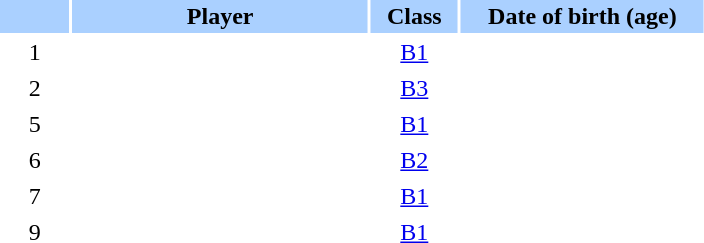<table class="sortable" border="0" cellspacing="2" cellpadding="2">
<tr style="background-color:#AAD0FF">
<th width=8%></th>
<th width=34%>Player</th>
<th width=10%>Class</th>
<th width=28%>Date of birth (age)</th>
</tr>
<tr>
<td style="text-align: center;">1</td>
<td></td>
<td style="text-align: center;"><a href='#'>B1</a></td>
<td style="text-align: center;"></td>
</tr>
<tr>
<td style="text-align: center;">2</td>
<td></td>
<td style="text-align: center;"><a href='#'>B3</a></td>
<td style="text-align: center;"></td>
</tr>
<tr>
<td style="text-align: center;">5</td>
<td></td>
<td style="text-align: center;"><a href='#'>B1</a></td>
<td style="text-align: center;"></td>
</tr>
<tr>
<td style="text-align: center;">6</td>
<td></td>
<td style="text-align: center;"><a href='#'>B2</a></td>
<td style="text-align: center;"></td>
</tr>
<tr>
<td style="text-align: center;">7</td>
<td></td>
<td style="text-align: center;"><a href='#'>B1</a></td>
<td style="text-align: center;"></td>
</tr>
<tr>
<td style="text-align: center;">9</td>
<td></td>
<td style="text-align: center;"><a href='#'>B1</a></td>
<td style="text-align: center;"></td>
</tr>
</table>
